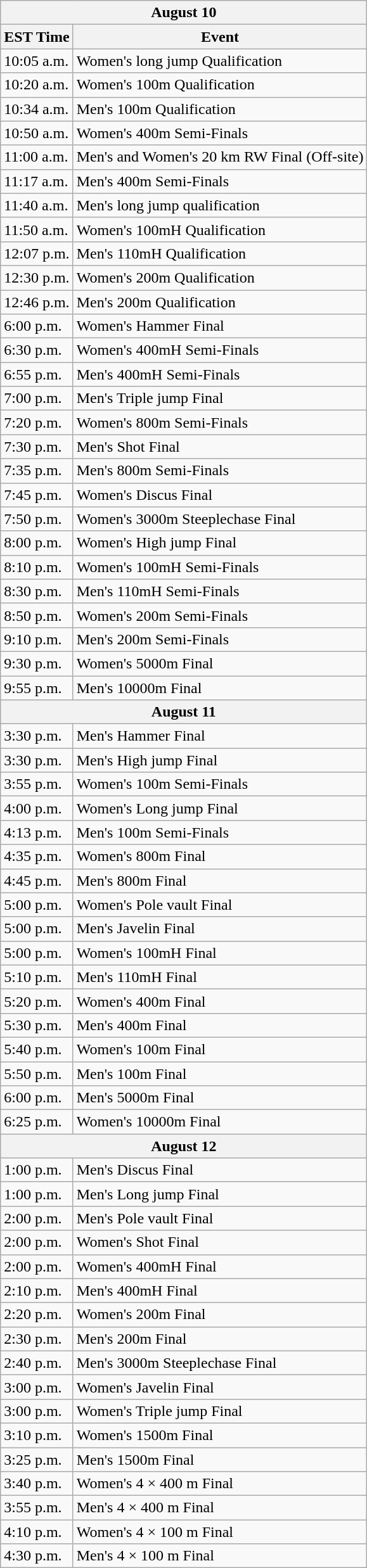<table class="wikitable sortable">
<tr>
<th colspan=2>August 10</th>
</tr>
<tr>
<th>EST Time</th>
<th>Event</th>
</tr>
<tr>
<td>10:05 a.m.</td>
<td>Women's long jump Qualification</td>
</tr>
<tr>
<td>10:20 a.m.</td>
<td>Women's 100m Qualification</td>
</tr>
<tr>
<td>10:34 a.m.</td>
<td>Men's 100m Qualification</td>
</tr>
<tr>
<td>10:50 a.m.</td>
<td>Women's 400m Semi-Finals</td>
</tr>
<tr>
<td>11:00 a.m.</td>
<td>Men's and Women's 20 km RW Final (Off-site)</td>
</tr>
<tr>
<td>11:17 a.m.</td>
<td>Men's 400m Semi-Finals</td>
</tr>
<tr>
<td>11:40 a.m.</td>
<td>Men's long jump qualification</td>
</tr>
<tr>
<td>11:50 a.m.</td>
<td>Women's 100mH Qualification</td>
</tr>
<tr>
<td>12:07 p.m.</td>
<td>Men's 110mH Qualification</td>
</tr>
<tr>
<td>12:30 p.m.</td>
<td>Women's 200m Qualification</td>
</tr>
<tr>
<td>12:46 p.m.</td>
<td>Men's 200m Qualification</td>
</tr>
<tr>
<td>6:00 p.m.</td>
<td>Women's Hammer Final</td>
</tr>
<tr>
<td>6:30 p.m.</td>
<td>Women's 400mH Semi-Finals</td>
</tr>
<tr>
<td>6:55 p.m.</td>
<td>Men's 400mH Semi-Finals</td>
</tr>
<tr>
<td>7:00 p.m.</td>
<td>Men's Triple jump Final</td>
</tr>
<tr>
<td>7:20 p.m.</td>
<td>Women's 800m Semi-Finals</td>
</tr>
<tr>
<td>7:30 p.m.</td>
<td>Men's Shot Final</td>
</tr>
<tr>
<td>7:35 p.m.</td>
<td>Men's 800m Semi-Finals</td>
</tr>
<tr>
<td>7:45 p.m.</td>
<td>Women's Discus Final</td>
</tr>
<tr>
<td>7:50 p.m.</td>
<td>Women's 3000m Steeplechase Final</td>
</tr>
<tr>
<td>8:00 p.m.</td>
<td>Women's High jump Final</td>
</tr>
<tr>
<td>8:10 p.m.</td>
<td>Women's 100mH Semi-Finals</td>
</tr>
<tr>
<td>8:30 p.m.</td>
<td>Men's 110mH Semi-Finals</td>
</tr>
<tr>
<td>8:50 p.m.</td>
<td>Women's 200m Semi-Finals</td>
</tr>
<tr>
<td>9:10 p.m.</td>
<td>Men's 200m Semi-Finals</td>
</tr>
<tr>
<td>9:30 p.m.</td>
<td>Women's 5000m Final</td>
</tr>
<tr>
<td>9:55 p.m.</td>
<td>Men's 10000m Final</td>
</tr>
<tr>
<th colspan=2>August 11</th>
</tr>
<tr>
<td>3:30 p.m.</td>
<td>Men's Hammer Final</td>
</tr>
<tr>
<td>3:30 p.m.</td>
<td>Men's High jump Final</td>
</tr>
<tr>
<td>3:55 p.m.</td>
<td>Women's 100m Semi-Finals</td>
</tr>
<tr>
<td>4:00 p.m.</td>
<td>Women's Long jump Final</td>
</tr>
<tr>
<td>4:13 p.m.</td>
<td>Men's 100m Semi-Finals</td>
</tr>
<tr>
<td>4:35 p.m.</td>
<td>Women's 800m Final</td>
</tr>
<tr>
<td>4:45 p.m.</td>
<td>Men's 800m Final</td>
</tr>
<tr>
<td>5:00 p.m.</td>
<td>Women's Pole vault Final</td>
</tr>
<tr>
<td>5:00 p.m.</td>
<td>Men's Javelin Final</td>
</tr>
<tr>
<td>5:00 p.m.</td>
<td>Women's 100mH Final</td>
</tr>
<tr>
<td>5:10 p.m.</td>
<td>Men's 110mH Final</td>
</tr>
<tr>
<td>5:20 p.m.</td>
<td>Women's 400m Final</td>
</tr>
<tr>
<td>5:30 p.m.</td>
<td>Men's 400m Final</td>
</tr>
<tr>
<td>5:40 p.m.</td>
<td>Women's 100m Final</td>
</tr>
<tr>
<td>5:50 p.m.</td>
<td>Men's 100m Final</td>
</tr>
<tr>
<td>6:00 p.m.</td>
<td>Men's 5000m Final</td>
</tr>
<tr>
<td>6:25 p.m.</td>
<td>Women's 10000m Final</td>
</tr>
<tr>
<th colspan=2>August 12</th>
</tr>
<tr>
<td>1:00 p.m.</td>
<td>Men's Discus Final</td>
</tr>
<tr>
<td>1:00 p.m.</td>
<td>Men's Long jump Final</td>
</tr>
<tr>
<td>2:00 p.m.</td>
<td>Men's Pole vault Final</td>
</tr>
<tr>
<td>2:00 p.m.</td>
<td>Women's Shot Final</td>
</tr>
<tr>
<td>2:00 p.m.</td>
<td>Women's 400mH Final</td>
</tr>
<tr>
<td>2:10 p.m.</td>
<td>Men's 400mH Final</td>
</tr>
<tr>
<td>2:20 p.m.</td>
<td>Women's 200m Final</td>
</tr>
<tr>
<td>2:30 p.m.</td>
<td>Men's 200m Final</td>
</tr>
<tr>
<td>2:40 p.m.</td>
<td>Men's 3000m Steeplechase Final</td>
</tr>
<tr>
<td>3:00 p.m.</td>
<td>Women's Javelin Final</td>
</tr>
<tr>
<td>3:00 p.m.</td>
<td>Women's Triple jump Final</td>
</tr>
<tr>
<td>3:10 p.m.</td>
<td>Women's 1500m Final</td>
</tr>
<tr>
<td>3:25 p.m.</td>
<td>Men's 1500m Final</td>
</tr>
<tr>
<td>3:40 p.m.</td>
<td>Women's 4 × 400 m Final</td>
</tr>
<tr>
<td>3:55 p.m.</td>
<td>Men's 4 × 400 m Final</td>
</tr>
<tr>
<td>4:10 p.m.</td>
<td>Women's 4 × 100 m Final</td>
</tr>
<tr>
<td>4:30 p.m.</td>
<td>Men's 4 × 100 m Final</td>
</tr>
</table>
